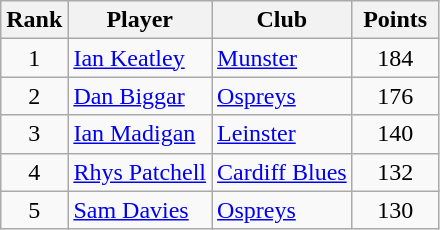<table class="wikitable" style="text-align:center">
<tr>
<th>Rank</th>
<th>Player</th>
<th>Club</th>
<th style="width:50px;">Points</th>
</tr>
<tr>
<td>1</td>
<td align=left> <a href='#'>Ian Keatley</a></td>
<td align=left> <a href='#'>Munster</a></td>
<td>184</td>
</tr>
<tr>
<td>2</td>
<td align=left> <a href='#'>Dan Biggar</a></td>
<td align=left> <a href='#'>Ospreys</a></td>
<td>176</td>
</tr>
<tr>
<td>3</td>
<td align=left> <a href='#'>Ian Madigan</a></td>
<td align=left> <a href='#'>Leinster</a></td>
<td>140</td>
</tr>
<tr>
<td>4</td>
<td align=left> <a href='#'>Rhys Patchell</a></td>
<td align=left> <a href='#'>Cardiff Blues</a></td>
<td>132</td>
</tr>
<tr>
<td>5</td>
<td align=left> <a href='#'>Sam Davies</a></td>
<td align=left> <a href='#'>Ospreys</a></td>
<td>130</td>
</tr>
</table>
